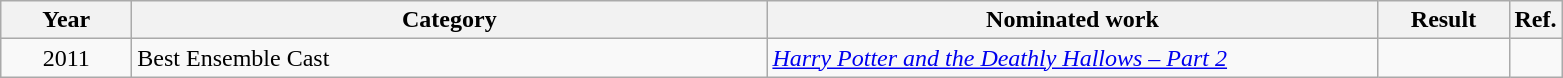<table class=wikitable>
<tr>
<th scope="col" style="width:5em;">Year</th>
<th scope="col" style="width:26em;">Category</th>
<th scope="col" style="width:25em;">Nominated work</th>
<th scope="col" style="width:5em;">Result</th>
<th>Ref.</th>
</tr>
<tr>
<td style="text-align:center;">2011</td>
<td>Best Ensemble Cast</td>
<td><em><a href='#'>Harry Potter and the Deathly Hallows – Part 2</a></em></td>
<td></td>
<td></td>
</tr>
</table>
